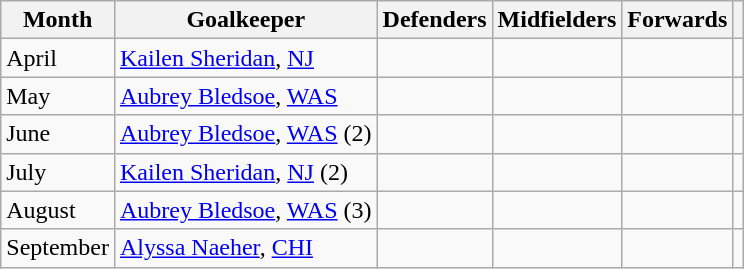<table class="wikitable">
<tr>
<th scope="col">Month</th>
<th scope="col">Goalkeeper</th>
<th scope="col">Defenders</th>
<th scope="col">Midfielders</th>
<th scope="col">Forwards</th>
<th scope="col"></th>
</tr>
<tr>
<td>April</td>
<td> <a href='#'>Kailen Sheridan</a>, <a href='#'>NJ</a></td>
<td></td>
<td></td>
<td></td>
<td></td>
</tr>
<tr>
<td>May</td>
<td> <a href='#'>Aubrey Bledsoe</a>, <a href='#'>WAS</a></td>
<td></td>
<td></td>
<td></td>
<td></td>
</tr>
<tr>
<td>June</td>
<td> <a href='#'>Aubrey Bledsoe</a>, <a href='#'>WAS</a> (2)</td>
<td></td>
<td></td>
<td></td>
<td></td>
</tr>
<tr>
<td>July</td>
<td> <a href='#'>Kailen Sheridan</a>, <a href='#'>NJ</a> (2)</td>
<td></td>
<td></td>
<td></td>
<td></td>
</tr>
<tr>
<td>August</td>
<td> <a href='#'>Aubrey Bledsoe</a>, <a href='#'>WAS</a> (3)</td>
<td></td>
<td></td>
<td></td>
<td></td>
</tr>
<tr>
<td>September</td>
<td> <a href='#'>Alyssa Naeher</a>, <a href='#'>CHI</a></td>
<td></td>
<td></td>
<td></td>
<td></td>
</tr>
</table>
